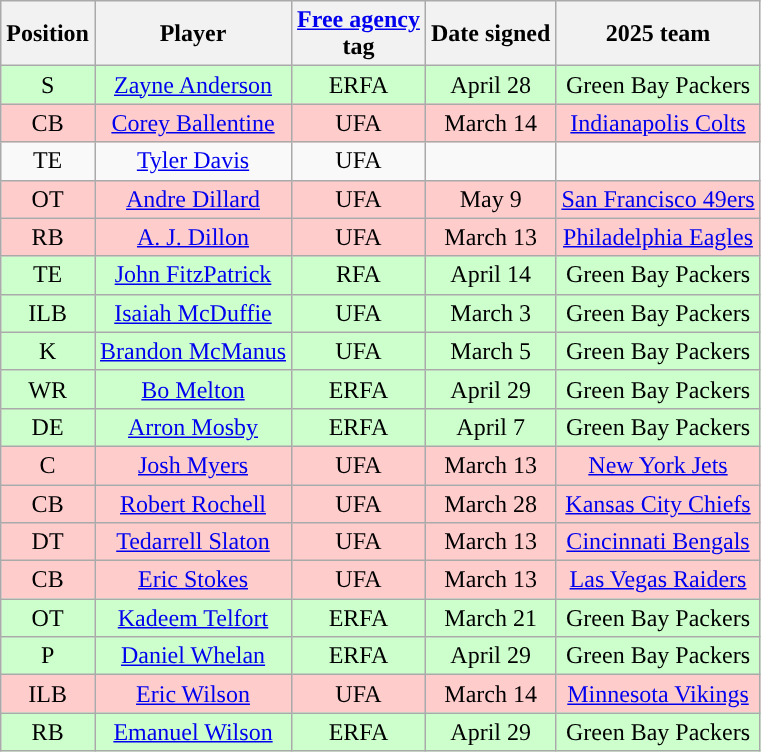<table class="wikitable" style="text-align:center">
<tr>
<th>Position</th>
<th>Player</th>
<th><a href='#'><span>Free agency</span></a><br>tag</th>
<th>Date signed</th>
<th>2025 team</th>
</tr>
<tr bgcolor=ccffcc>
<td>S</td>
<td><a href='#'>Zayne Anderson</a></td>
<td>ERFA</td>
<td>April 28</td>
<td>Green Bay Packers</td>
</tr>
<tr bgcolor=ffcccc>
<td>CB</td>
<td><a href='#'>Corey Ballentine</a></td>
<td>UFA</td>
<td>March 14</td>
<td><a href='#'>Indianapolis Colts</a></td>
</tr>
<tr bgcolor=>
<td>TE</td>
<td><a href='#'>Tyler Davis</a></td>
<td>UFA</td>
<td></td>
<td></td>
</tr>
<tr bgcolor=ffcccc>
<td>OT</td>
<td><a href='#'>Andre Dillard</a></td>
<td>UFA</td>
<td>May 9</td>
<td><a href='#'>San Francisco 49ers</a></td>
</tr>
<tr bgcolor=ffcccc>
<td>RB</td>
<td><a href='#'>A. J. Dillon</a></td>
<td>UFA</td>
<td>March 13</td>
<td><a href='#'>Philadelphia Eagles</a></td>
</tr>
<tr bgcolor=ccffcc>
<td>TE</td>
<td><a href='#'>John FitzPatrick</a></td>
<td>RFA</td>
<td>April 14</td>
<td>Green Bay Packers</td>
</tr>
<tr bgcolor=ccffcc>
<td>ILB</td>
<td><a href='#'>Isaiah McDuffie</a></td>
<td>UFA</td>
<td>March 3</td>
<td>Green Bay Packers</td>
</tr>
<tr bgcolor=ccffcc>
<td>K</td>
<td><a href='#'>Brandon McManus</a></td>
<td>UFA</td>
<td>March 5</td>
<td>Green Bay Packers</td>
</tr>
<tr bgcolor=ccffcc>
<td>WR</td>
<td><a href='#'>Bo Melton</a></td>
<td>ERFA</td>
<td>April 29</td>
<td>Green Bay Packers</td>
</tr>
<tr bgcolor=ccffcc>
<td>DE</td>
<td><a href='#'>Arron Mosby</a></td>
<td>ERFA</td>
<td>April 7</td>
<td>Green Bay Packers</td>
</tr>
<tr bgcolor=ffcccc>
<td>C</td>
<td><a href='#'>Josh Myers</a></td>
<td>UFA</td>
<td>March 13</td>
<td><a href='#'>New York Jets</a></td>
</tr>
<tr bgcolor=ffcccc>
<td>CB</td>
<td><a href='#'>Robert Rochell</a></td>
<td>UFA</td>
<td>March 28</td>
<td><a href='#'>Kansas City Chiefs</a></td>
</tr>
<tr bgcolor=ffcccc>
<td>DT</td>
<td><a href='#'>Tedarrell Slaton</a></td>
<td>UFA</td>
<td>March 13</td>
<td><a href='#'>Cincinnati Bengals</a></td>
</tr>
<tr bgcolor=ffcccc>
<td>CB</td>
<td><a href='#'>Eric Stokes</a></td>
<td>UFA</td>
<td>March 13</td>
<td><a href='#'>Las Vegas Raiders</a></td>
</tr>
<tr bgcolor=ccffcc>
<td>OT</td>
<td><a href='#'>Kadeem Telfort</a></td>
<td>ERFA</td>
<td>March 21</td>
<td>Green Bay Packers</td>
</tr>
<tr bgcolor=ccffcc>
<td>P</td>
<td><a href='#'>Daniel Whelan</a></td>
<td>ERFA</td>
<td>April 29</td>
<td>Green Bay Packers</td>
</tr>
<tr bgcolor=ffcccc>
<td>ILB</td>
<td><a href='#'>Eric Wilson</a></td>
<td>UFA</td>
<td>March 14</td>
<td><a href='#'>Minnesota Vikings</a></td>
</tr>
<tr bgcolor=ccffcc>
<td>RB</td>
<td><a href='#'>Emanuel Wilson</a></td>
<td>ERFA</td>
<td>April 29</td>
<td>Green Bay Packers</td>
</tr>
</table>
